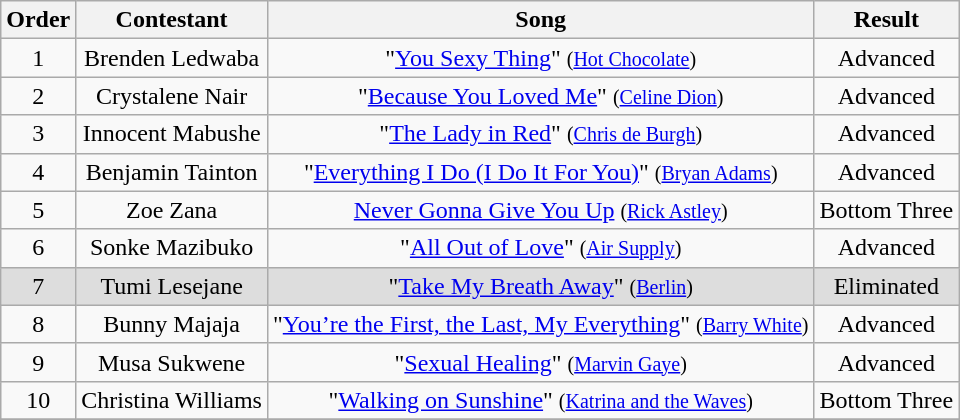<table class="wikitable plainrowheaders" style="text-align:center;">
<tr>
<th scope="col">Order</th>
<th scope="col">Contestant</th>
<th scope="col">Song</th>
<th scope="col">Result</th>
</tr>
<tr>
<td>1</td>
<td scope="row">Brenden Ledwaba</td>
<td>"<a href='#'>You Sexy Thing</a>" <small>(<a href='#'>Hot Chocolate</a>)</small></td>
<td>Advanced</td>
</tr>
<tr>
<td>2</td>
<td scope="row">Crystalene Nair</td>
<td>"<a href='#'>Because You Loved Me</a>" <small>(<a href='#'>Celine Dion</a>)</small></td>
<td>Advanced</td>
</tr>
<tr>
<td>3</td>
<td scope="row">Innocent Mabushe</td>
<td>"<a href='#'>The Lady in Red</a>" <small>(<a href='#'>Chris de Burgh</a>)</small></td>
<td>Advanced</td>
</tr>
<tr>
<td>4</td>
<td scope="row">Benjamin Tainton</td>
<td>"<a href='#'>Everything I Do (I Do It For You)</a>" <small>(<a href='#'>Bryan Adams</a>)</small></td>
<td>Advanced</td>
</tr>
<tr>
<td>5</td>
<td scope="row">Zoe Zana</td>
<td><a href='#'>Never Gonna Give You Up</a> <small>(<a href='#'>Rick Astley</a>)</small></td>
<td>Bottom Three</td>
</tr>
<tr>
<td>6</td>
<td scope="row">Sonke Mazibuko</td>
<td>"<a href='#'>All Out of Love</a>" <small>(<a href='#'>Air Supply</a>)</small></td>
<td>Advanced</td>
</tr>
<tr style="background:#ddd;">
<td>7</td>
<td scope="row">Tumi Lesejane</td>
<td>"<a href='#'>Take My Breath Away</a>" <small>(<a href='#'>Berlin</a>)</small></td>
<td>Eliminated</td>
</tr>
<tr>
<td>8</td>
<td scope="row">Bunny Majaja</td>
<td>"<a href='#'>You’re the First, the Last, My Everything</a>" <small>(<a href='#'>Barry White</a>)</small></td>
<td>Advanced</td>
</tr>
<tr>
<td>9</td>
<td scope="row">Musa Sukwene</td>
<td>"<a href='#'>Sexual Healing</a>" <small>(<a href='#'>Marvin Gaye</a>)</small></td>
<td>Advanced</td>
</tr>
<tr>
<td>10</td>
<td scope="row">Christina Williams</td>
<td>"<a href='#'>Walking on Sunshine</a>" <small>(<a href='#'>Katrina and the Waves</a>)</small></td>
<td>Bottom Three</td>
</tr>
<tr>
</tr>
</table>
